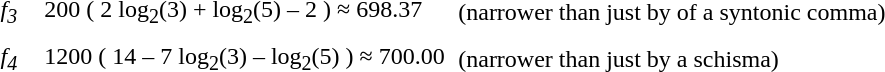<table border="0" cellpadding="3" cellspacing="3" align="center">
<tr>
<td><em>f<sub>3</sub></em></td>
<td></td>
<td>200 ( 2 log<sub>2</sub>(3) + log<sub>2</sub>(5) – 2 ) ≈ 698.37</td>
<td>(narrower than just by   of a syntonic comma)</td>
</tr>
<tr>
<td><em>f<sub>4</sub></em></td>
<td></td>
<td>1200 ( 14 – 7 log<sub>2</sub>(3) – log<sub>2</sub>(5) ) ≈ 700.00</td>
<td>(narrower than just by a schisma)</td>
</tr>
</table>
